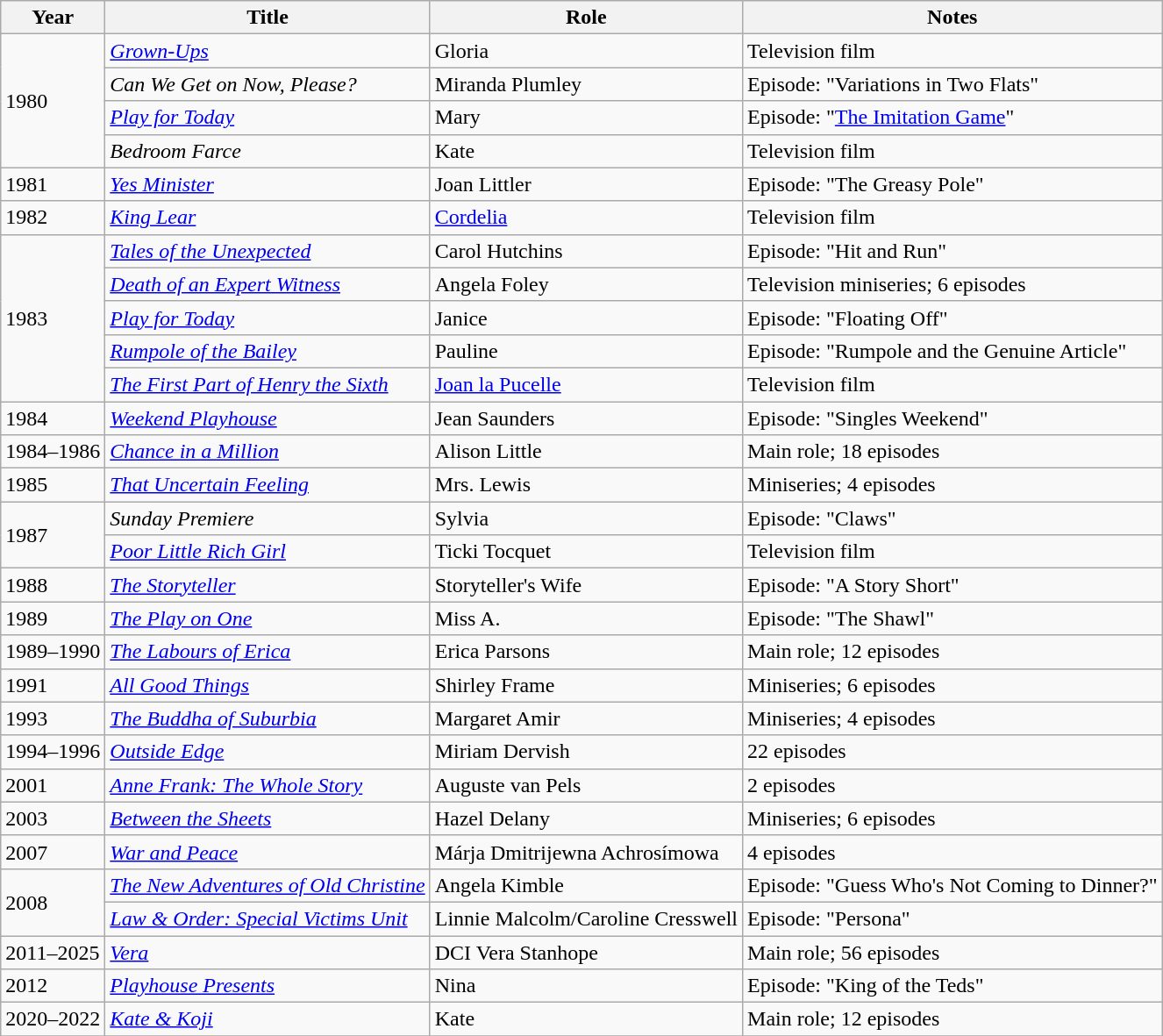<table class="wikitable sortable">
<tr>
<th>Year</th>
<th>Title</th>
<th>Role</th>
<th class="unsortable">Notes</th>
</tr>
<tr>
<td rowspan="4">1980</td>
<td><em><a href='#'>Grown-Ups</a></em></td>
<td>Gloria</td>
<td>Television film</td>
</tr>
<tr>
<td><em>Can We Get on Now, Please?</em></td>
<td>Miranda Plumley</td>
<td>Episode: "Variations in Two Flats"</td>
</tr>
<tr>
<td><em><a href='#'>Play for Today</a></em></td>
<td>Mary</td>
<td>Episode: "<a href='#'>The Imitation Game</a>"</td>
</tr>
<tr>
<td><em>Bedroom Farce</em></td>
<td>Kate</td>
<td>Television film</td>
</tr>
<tr>
<td>1981</td>
<td><em><a href='#'>Yes Minister</a></em></td>
<td>Joan Littler</td>
<td>Episode: "The Greasy Pole"</td>
</tr>
<tr>
<td>1982</td>
<td><em><a href='#'>King Lear</a></em></td>
<td><a href='#'>Cordelia</a></td>
<td>Television film</td>
</tr>
<tr>
<td rowspan="5">1983</td>
<td><em><a href='#'>Tales of the Unexpected</a></em></td>
<td>Carol Hutchins</td>
<td>Episode: "Hit and Run"</td>
</tr>
<tr>
<td><em><a href='#'>Death of an Expert Witness</a></em></td>
<td>Angela Foley</td>
<td>Television miniseries; 6 episodes</td>
</tr>
<tr>
<td><em><a href='#'>Play for Today</a></em></td>
<td>Janice</td>
<td>Episode: "Floating Off"</td>
</tr>
<tr>
<td><em><a href='#'>Rumpole of the Bailey</a></em></td>
<td>Pauline</td>
<td>Episode: "Rumpole and the Genuine Article"</td>
</tr>
<tr>
<td><em><a href='#'>The First Part of Henry the Sixth</a></em></td>
<td><a href='#'>Joan la Pucelle</a></td>
<td>Television film</td>
</tr>
<tr>
<td>1984</td>
<td><em><a href='#'>Weekend Playhouse</a></em></td>
<td>Jean Saunders</td>
<td>Episode: "Singles Weekend"</td>
</tr>
<tr>
<td>1984–1986</td>
<td><em><a href='#'>Chance in a Million</a></em></td>
<td>Alison Little</td>
<td>Main role; 18 episodes</td>
</tr>
<tr>
<td>1985</td>
<td><em><a href='#'>That Uncertain Feeling</a></em></td>
<td>Mrs. Lewis</td>
<td>Miniseries; 4 episodes</td>
</tr>
<tr>
<td rowspan="2">1987</td>
<td><em>Sunday Premiere</em></td>
<td>Sylvia</td>
<td>Episode: "Claws"</td>
</tr>
<tr>
<td><em><a href='#'>Poor Little Rich Girl</a></em></td>
<td>Ticki Tocquet</td>
<td>Television film</td>
</tr>
<tr>
<td>1988</td>
<td><em><a href='#'>The Storyteller</a></em></td>
<td>Storyteller's Wife</td>
<td>Episode: "A Story Short"</td>
</tr>
<tr>
<td>1989</td>
<td><em><a href='#'>The Play on One</a></em></td>
<td>Miss A.</td>
<td>Episode: "The Shawl"</td>
</tr>
<tr>
<td>1989–1990</td>
<td><em><a href='#'>The Labours of Erica</a></em></td>
<td>Erica Parsons</td>
<td>Main role; 12 episodes</td>
</tr>
<tr>
<td>1991</td>
<td><em><a href='#'>All Good Things</a></em></td>
<td>Shirley Frame</td>
<td>Miniseries; 6 episodes</td>
</tr>
<tr>
<td>1993</td>
<td><em><a href='#'>The Buddha of Suburbia</a></em></td>
<td>Margaret Amir</td>
<td>Miniseries; 4 episodes</td>
</tr>
<tr>
<td>1994–1996</td>
<td><em><a href='#'>Outside Edge</a></em></td>
<td>Miriam Dervish</td>
<td>22 episodes</td>
</tr>
<tr>
<td>2001</td>
<td><em><a href='#'>Anne Frank: The Whole Story</a></em></td>
<td>Auguste van Pels</td>
<td>2 episodes</td>
</tr>
<tr>
<td>2003</td>
<td><em><a href='#'>Between the Sheets</a></em></td>
<td>Hazel Delany</td>
<td>Miniseries; 6 episodes</td>
</tr>
<tr>
<td>2007</td>
<td><em><a href='#'>War and Peace</a></em></td>
<td>Márja Dmitrijewna Achrosímowa</td>
<td>4 episodes</td>
</tr>
<tr>
<td rowspan="2">2008</td>
<td><em><a href='#'>The New Adventures of Old Christine</a></em></td>
<td>Angela Kimble</td>
<td>Episode: "Guess Who's Not Coming to Dinner?"</td>
</tr>
<tr>
<td><em><a href='#'>Law & Order: Special Victims Unit</a></em></td>
<td>Linnie Malcolm/Caroline Cresswell</td>
<td>Episode: "Persona"</td>
</tr>
<tr>
<td>2011–2025</td>
<td><em><a href='#'>Vera</a></em></td>
<td>DCI Vera Stanhope</td>
<td>Main role; 56 episodes</td>
</tr>
<tr>
<td>2012</td>
<td><em><a href='#'>Playhouse Presents</a></em></td>
<td>Nina</td>
<td>Episode: "King of the Teds"</td>
</tr>
<tr>
<td>2020–2022</td>
<td><em><a href='#'>Kate & Koji</a></em></td>
<td>Kate</td>
<td>Main role; 12 episodes</td>
</tr>
<tr>
</tr>
</table>
